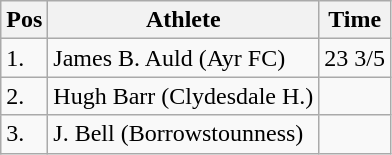<table class="wikitable">
<tr>
<th>Pos</th>
<th>Athlete</th>
<th>Time</th>
</tr>
<tr>
<td>1.</td>
<td>James B. Auld (Ayr FC)</td>
<td>23 3/5</td>
</tr>
<tr>
<td>2.</td>
<td>Hugh Barr (Clydesdale H.)</td>
<td></td>
</tr>
<tr>
<td>3.</td>
<td>J. Bell (Borrowstounness)</td>
<td></td>
</tr>
</table>
